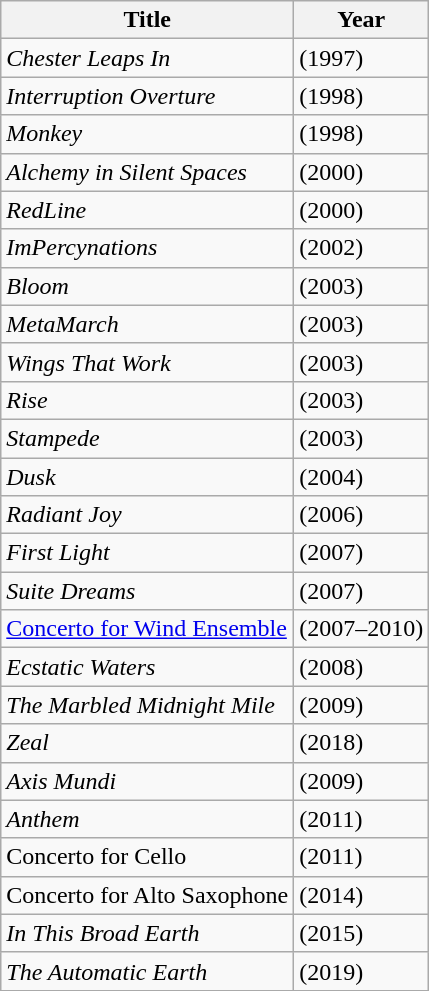<table class="wikitable">
<tr>
<th>Title</th>
<th>Year</th>
</tr>
<tr>
<td><em>Chester Leaps In</em></td>
<td>(1997)</td>
</tr>
<tr>
<td><em>Interruption Overture</em></td>
<td>(1998)</td>
</tr>
<tr>
<td><em>Monkey</em></td>
<td>(1998)</td>
</tr>
<tr>
<td><em>Alchemy in Silent Spaces</em></td>
<td>(2000)</td>
</tr>
<tr>
<td><em>RedLine</em></td>
<td>(2000)</td>
</tr>
<tr>
<td><em>ImPercynations</em></td>
<td>(2002)</td>
</tr>
<tr>
<td><em>Bloom</em></td>
<td>(2003)</td>
</tr>
<tr>
<td><em>MetaMarch</em></td>
<td>(2003)</td>
</tr>
<tr>
<td><em>Wings That Work</em></td>
<td>(2003)</td>
</tr>
<tr>
<td><em>Rise</em></td>
<td>(2003)</td>
</tr>
<tr>
<td><em>Stampede</em></td>
<td>(2003)</td>
</tr>
<tr>
<td><em>Dusk</em></td>
<td>(2004)</td>
</tr>
<tr>
<td><em>Radiant Joy</em></td>
<td>(2006)</td>
</tr>
<tr>
<td><em>First Light</em></td>
<td>(2007)</td>
</tr>
<tr>
<td><em>Suite Dreams</em></td>
<td>(2007)</td>
</tr>
<tr>
<td><a href='#'>Concerto for Wind Ensemble</a></td>
<td>(2007–2010)</td>
</tr>
<tr>
<td><em>Ecstatic Waters</em></td>
<td>(2008)</td>
</tr>
<tr>
<td><em>The Marbled Midnight Mile</em></td>
<td>(2009)</td>
</tr>
<tr>
<td><em>Zeal</em></td>
<td>(2018)</td>
</tr>
<tr>
<td><em>Axis Mundi</em></td>
<td>(2009)</td>
</tr>
<tr>
<td><em>Anthem</em></td>
<td>(2011)</td>
</tr>
<tr>
<td>Concerto for Cello</td>
<td>(2011)</td>
</tr>
<tr>
<td>Concerto for Alto Saxophone</td>
<td>(2014)</td>
</tr>
<tr>
<td><em>In This Broad Earth</em></td>
<td>(2015)</td>
</tr>
<tr>
<td><em>The Automatic Earth</em></td>
<td>(2019)</td>
</tr>
</table>
